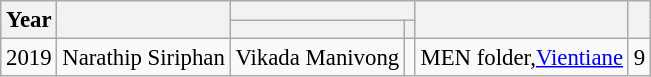<table class="wikitable sortable" style="font-size: 95%; text-align:center">
<tr>
<th rowspan="2">Year</th>
<th rowspan="2"></th>
<th colspan="2"></th>
<th rowspan="2"></th>
<th rowspan="2"></th>
</tr>
<tr>
<th></th>
<th></th>
</tr>
<tr>
<td>2019</td>
<td>Narathip Siriphan</td>
<td>Vikada Manivong</td>
<td></td>
<td>MEN folder,<a href='#'>Vientiane</a></td>
<td>9</td>
</tr>
</table>
